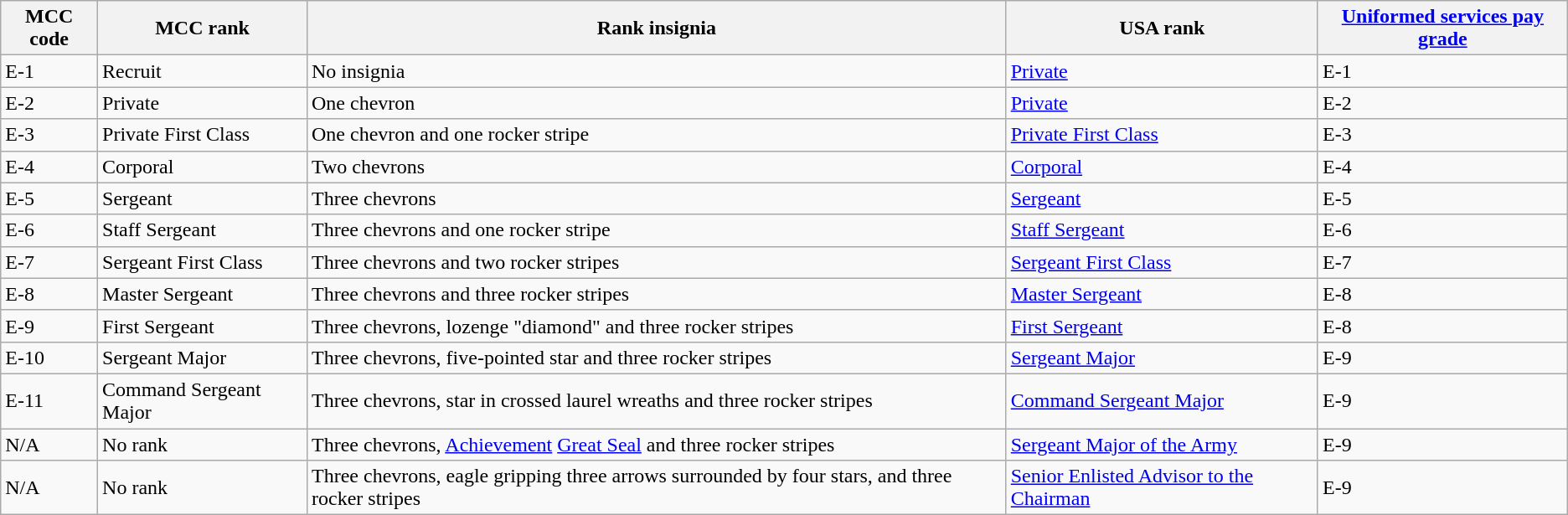<table class="wikitable sortable">
<tr>
<th>MCC code</th>
<th>MCC rank</th>
<th>Rank insignia</th>
<th>USA rank</th>
<th><a href='#'>Uniformed services pay grade</a></th>
</tr>
<tr>
<td>E-1</td>
<td>Recruit</td>
<td>No insignia</td>
<td><a href='#'>Private</a></td>
<td>E-1</td>
</tr>
<tr>
<td>E-2</td>
<td>Private</td>
<td>One chevron</td>
<td><a href='#'>Private</a></td>
<td>E-2</td>
</tr>
<tr>
<td>E-3</td>
<td>Private First Class</td>
<td>One chevron and one rocker stripe</td>
<td><a href='#'>Private First Class</a></td>
<td>E-3</td>
</tr>
<tr>
<td>E-4</td>
<td>Corporal</td>
<td>Two chevrons</td>
<td><a href='#'>Corporal</a></td>
<td>E-4</td>
</tr>
<tr>
<td>E-5</td>
<td>Sergeant</td>
<td>Three chevrons</td>
<td><a href='#'>Sergeant</a></td>
<td>E-5</td>
</tr>
<tr>
<td>E-6</td>
<td>Staff Sergeant</td>
<td>Three chevrons and one rocker stripe</td>
<td><a href='#'>Staff Sergeant</a></td>
<td>E-6</td>
</tr>
<tr>
<td>E-7</td>
<td>Sergeant First Class</td>
<td>Three chevrons and two rocker stripes</td>
<td><a href='#'>Sergeant First Class</a></td>
<td>E-7</td>
</tr>
<tr>
<td>E-8</td>
<td>Master Sergeant</td>
<td>Three chevrons and three rocker stripes</td>
<td><a href='#'>Master Sergeant</a></td>
<td>E-8</td>
</tr>
<tr>
<td>E-9</td>
<td>First Sergeant</td>
<td>Three chevrons, lozenge "diamond" and three rocker stripes</td>
<td><a href='#'>First Sergeant</a></td>
<td>E-8</td>
</tr>
<tr>
<td>E-10</td>
<td>Sergeant Major</td>
<td>Three chevrons, five-pointed star and three rocker stripes</td>
<td><a href='#'>Sergeant Major</a></td>
<td>E-9</td>
</tr>
<tr>
<td>E-11</td>
<td>Command Sergeant Major</td>
<td>Three chevrons, star in crossed laurel wreaths and three rocker stripes</td>
<td><a href='#'>Command Sergeant Major</a></td>
<td>E-9</td>
</tr>
<tr>
<td>N/A</td>
<td>No rank</td>
<td>Three chevrons, <a href='#'>Achievement</a> <a href='#'>Great Seal</a> and three rocker stripes</td>
<td><a href='#'>Sergeant Major of the Army</a></td>
<td>E-9</td>
</tr>
<tr>
<td>N/A</td>
<td>No rank</td>
<td>Three chevrons, eagle gripping three arrows surrounded by four stars, and three rocker stripes</td>
<td><a href='#'>Senior Enlisted Advisor to the Chairman</a></td>
<td>E-9</td>
</tr>
</table>
